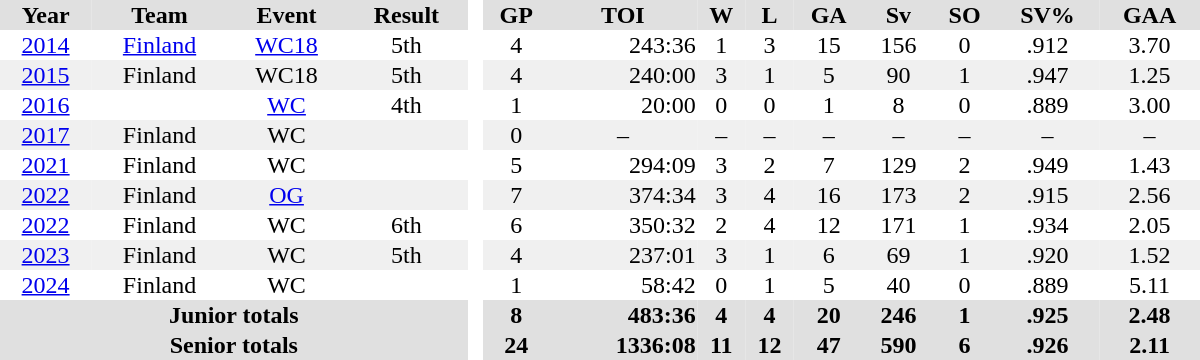<table border="0" cellpadding="1" cellspacing="0" style="text-align:center; width:50em">
<tr bgcolor="#e0e0e0">
<th>Year</th>
<th>Team</th>
<th>Event</th>
<th>Result</th>
<th rowspan="97" bgcolor="#ffffff"> </th>
<th>GP</th>
<th>TOI</th>
<th>W</th>
<th>L</th>
<th>GA</th>
<th>Sv</th>
<th>SO</th>
<th>SV%</th>
<th>GAA</th>
</tr>
<tr>
<td><a href='#'>2014</a></td>
<td><a href='#'>Finland</a></td>
<td><a href='#'>WC18</a></td>
<td>5th</td>
<td>4</td>
<td align="right">243:36</td>
<td>1</td>
<td>3</td>
<td>15</td>
<td>156</td>
<td>0</td>
<td>.912</td>
<td>3.70</td>
</tr>
<tr bgcolor="#f0f0f0">
<td><a href='#'>2015</a></td>
<td>Finland</td>
<td>WC18</td>
<td>5th</td>
<td>4</td>
<td align="right">240:00</td>
<td>3</td>
<td>1</td>
<td>5</td>
<td>90</td>
<td>1</td>
<td>.947</td>
<td>1.25</td>
</tr>
<tr>
<td><a href='#'>2016</a></td>
<td></td>
<td><a href='#'>WC</a></td>
<td>4th</td>
<td>1</td>
<td align="right">20:00</td>
<td>0</td>
<td>0</td>
<td>1</td>
<td>8</td>
<td>0</td>
<td>.889</td>
<td>3.00</td>
</tr>
<tr bgcolor="#f0f0f0">
<td><a href='#'>2017</a></td>
<td>Finland</td>
<td>WC</td>
<td></td>
<td>0</td>
<td>–</td>
<td>–</td>
<td>–</td>
<td>–</td>
<td>–</td>
<td>–</td>
<td>–</td>
<td>–</td>
</tr>
<tr>
<td><a href='#'>2021</a></td>
<td>Finland</td>
<td>WC</td>
<td></td>
<td>5</td>
<td align="right">294:09</td>
<td>3</td>
<td>2</td>
<td>7</td>
<td>129</td>
<td>2</td>
<td>.949</td>
<td>1.43</td>
</tr>
<tr bgcolor="#f0f0f0">
<td><a href='#'>2022</a></td>
<td>Finland</td>
<td><a href='#'>OG</a></td>
<td></td>
<td>7</td>
<td align="right">374:34</td>
<td>3</td>
<td>4</td>
<td>16</td>
<td>173</td>
<td>2</td>
<td>.915</td>
<td>2.56</td>
</tr>
<tr>
<td><a href='#'>2022</a></td>
<td>Finland</td>
<td>WC</td>
<td>6th</td>
<td>6</td>
<td align="right">350:32</td>
<td>2</td>
<td>4</td>
<td>12</td>
<td>171</td>
<td>1</td>
<td>.934</td>
<td>2.05</td>
</tr>
<tr bgcolor="#f0f0f0">
<td><a href='#'>2023</a></td>
<td>Finland</td>
<td>WC</td>
<td>5th</td>
<td>4</td>
<td align="right">237:01</td>
<td>3</td>
<td>1</td>
<td>6</td>
<td>69</td>
<td>1</td>
<td>.920</td>
<td>1.52</td>
</tr>
<tr>
<td><a href='#'>2024</a></td>
<td>Finland</td>
<td>WC</td>
<td></td>
<td>1</td>
<td align="right">58:42</td>
<td>0</td>
<td>1</td>
<td>5</td>
<td>40</td>
<td>0</td>
<td>.889</td>
<td>5.11</td>
</tr>
<tr bgcolor="#e0e0e0">
<th colspan=4>Junior totals</th>
<th>8</th>
<th align=right>483:36</th>
<th>4</th>
<th>4</th>
<th>20</th>
<th>246</th>
<th>1</th>
<th>.925</th>
<th>2.48</th>
</tr>
<tr bgcolor="#e0e0e0">
<th colspan=4>Senior totals</th>
<th>24</th>
<th align=right>1336:08</th>
<th>11</th>
<th>12</th>
<th>47</th>
<th>590</th>
<th>6</th>
<th>.926</th>
<th>2.11</th>
</tr>
</table>
